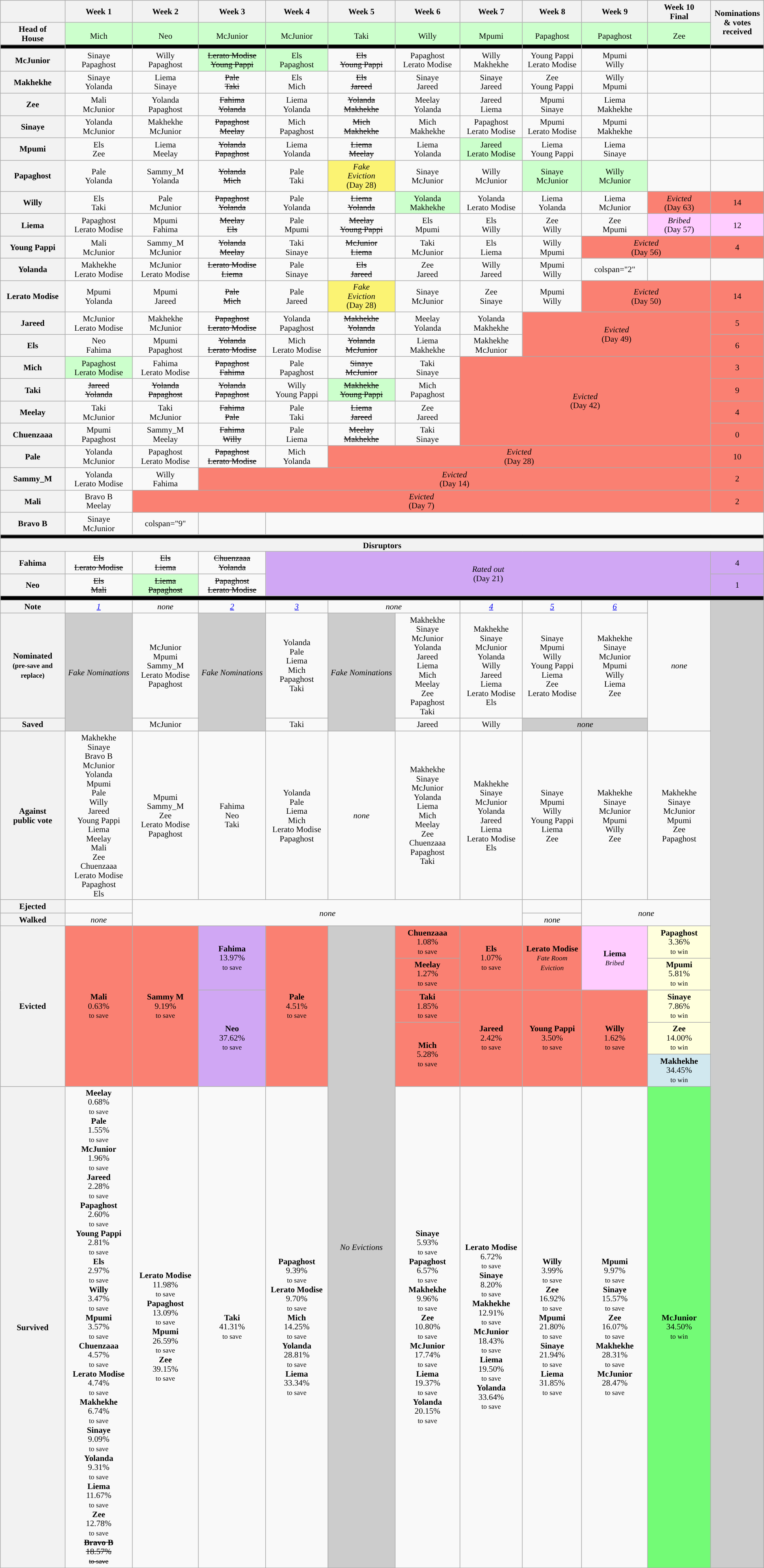<table class="wikitable" style="text-align:center; font-size:85%; line-height:15px;">
<tr>
<th style="width:5%;"></th>
<th style="width:5%;">Week 1</th>
<th style="width:5%;">Week 2</th>
<th style="width:5%;">Week 3</th>
<th style="width:5%;">Week 4</th>
<th style="width:5%;">Week 5</th>
<th style="width:5%;">Week 6</th>
<th style="width:5%;">Week 7</th>
<th style="width:5%;">Week 8</th>
<th style="width:5%;">Week 9</th>
<th style="width:5%;">Week 10<br>Final</th>
<th rowspan="2" style="width:1%;">Nominations<br>& votes<br>received</th>
</tr>
<tr>
<th rowspan="1">Head of<br>House</th>
<td rowspan="2" style="background:#cfc;">Mich</td>
<td rowspan="2" style="background:#cfc;">Neo</td>
<td rowspan="2" style="background:#cfc;">McJunior</td>
<td rowspan="2" style="background:#cfc;">McJunior</td>
<td rowspan="2" style="background:#cfc;">Taki</td>
<td rowspan="2" style="background:#cfc;">Willy</td>
<td rowspan="2" style="background:#cfc;">Mpumi</td>
<td rowspan="2" style="background:#cfc;">Papaghost</td>
<td rowspan="2" style="background:#cfc;">Papaghost</td>
<td rowspan="2" style="background:#cfc;">Zee</td>
</tr>
<tr>
<td colspan="12" style="background:#000;"></td>
</tr>
<tr>
<th>McJunior</th>
<td>Sinaye<br>Papaghost</td>
<td>Willy<br>Papaghost</td>
<td style="background:#cfc;"><s>Lerato Modise<br>Young Pappi</s></td>
<td style="background:#cfc;">Els<br>Papaghost</td>
<td><s>Els<br>Young Pappi</s></td>
<td>Papaghost<br>Lerato Modise</td>
<td>Willy<br>Makhekhe</td>
<td>Young Pappi<br>Lerato Modise</td>
<td>Mpumi<br>Willy</td>
<td></td>
<td></td>
</tr>
<tr>
<th>Makhekhe</th>
<td>Sinaye<br>Yolanda</td>
<td>Liema<br>Sinaye</td>
<td><s>Pale<br>Taki</s></td>
<td>Els<br>Mich</td>
<td><s>Els<br>Jareed</s></td>
<td>Sinaye<br>Jareed</td>
<td>Sinaye<br>Jareed</td>
<td>Zee<br>Young Pappi</td>
<td>Willy<br>Mpumi</td>
<td></td>
<td></td>
</tr>
<tr>
<th>Zee</th>
<td>Mali<br>McJunior</td>
<td>Yolanda<br>Papaghost</td>
<td><s>Fahima<br>Yolanda</s></td>
<td>Liema<br>Yolanda</td>
<td><s>Yolanda<br>Makhekhe</s></td>
<td>Meelay<br>Yolanda</td>
<td>Jareed<br>Liema</td>
<td>Mpumi<br>Sinaye</td>
<td>Liema<br>Makhekhe</td>
<td></td>
<td></td>
</tr>
<tr>
<th>Sinaye</th>
<td>Yolanda<br>McJunior</td>
<td>Makhekhe<br>McJunior</td>
<td><s>Papaghost<br>Meelay</s></td>
<td>Mich<br>Papaghost</td>
<td><s>Mich<br>Makhekhe</s></td>
<td>Mich<br>Makhekhe</td>
<td>Papaghost<br>Lerato Modise</td>
<td>Mpumi<br>Lerato Modise</td>
<td>Mpumi<br>Makhekhe</td>
<td></td>
<td></td>
</tr>
<tr>
<th>Mpumi</th>
<td>Els<br>Zee</td>
<td>Liema<br>Meelay</td>
<td><s>Yolanda<br>Papaghost</s></td>
<td>Liema<br>Yolanda</td>
<td><s>Liema<br>Meelay</s></td>
<td>Liema<br>Yolanda</td>
<td style="background:#cfc;">Jareed<br>Lerato Modise</td>
<td>Liema<br>Young Pappi</td>
<td>Liema<br>Sinaye</td>
<td></td>
<td></td>
</tr>
<tr>
<th>Papaghost</th>
<td>Pale<br>Yolanda</td>
<td>Sammy_M<br>Yolanda</td>
<td><s>Yolanda<br>Mich</s></td>
<td>Pale<br>Taki</td>
<td style="background:#FBF373;"><em>Fake<br>Eviction</em><br>(Day 28)</td>
<td>Sinaye<br>McJunior</td>
<td>Willy<br>McJunior</td>
<td style="background:#cfc;">Sinaye<br>McJunior</td>
<td style="background:#cfc;">Willy<br>McJunior</td>
<td></td>
<td></td>
</tr>
<tr>
<th>Willy</th>
<td>Els<br>Taki</td>
<td>Pale<br>McJunior</td>
<td><s>Papaghost<br>Yolanda</s></td>
<td>Pale<br>Yolanda</td>
<td><s>Liema<br>Yolanda</s></td>
<td style="background:#cfc;">Yolanda<br>Makhekhe</td>
<td>Yolanda<br>Lerato Modise</td>
<td>Liema<br>Yolanda</td>
<td>Liema<br>McJunior</td>
<td colspan="1" bgcolor="salmon"><em>Evicted</em><br>(Day 63)</td>
<td bgcolor="salmon">14</td>
</tr>
<tr>
<th>Liema</th>
<td>Papaghost<br>Lerato Modise</td>
<td>Mpumi<br>Fahima</td>
<td><s>Meelay<br>Els</s></td>
<td>Pale<br>Mpumi</td>
<td><s>Meelay<br>Young Pappi</s></td>
<td>Els<br>Mpumi</td>
<td>Els<br>Willy</td>
<td>Zee<br>Willy</td>
<td>Zee<br>Mpumi</td>
<td bgcolor="FFCCFF"><em>Bribed</em><br>(Day 57)</td>
<td bgcolor="FFCCFF">12</td>
</tr>
<tr>
<th>Young Pappi</th>
<td>Mali<br>McJunior</td>
<td>Sammy_M<br>McJunior</td>
<td><s>Yolanda<br>Meelay</s></td>
<td>Taki<br>Sinaye</td>
<td><s>McJunior<br>Liema</s></td>
<td>Taki<br>McJunior</td>
<td>Els<br>Liema</td>
<td>Willy<br>Mpumi</td>
<td colspan="2" bgcolor="salmon"><em>Evicted</em><br>(Day 56)</td>
<td bgcolor="salmon">4</td>
</tr>
<tr>
<th>Yolanda</th>
<td>Makhekhe<br>Lerato Modise</td>
<td>McJunior<br>Lerato Modise</td>
<td><s>Lerato Modise <br>Liema</s></td>
<td>Pale<br>Sinaye</td>
<td><s>Els<br>Jareed</s></td>
<td>Zee<br>Jareed</td>
<td>Willy<br>Jareed</td>
<td>Mpumi<br>Willy</td>
<td>colspan="2" </td>
<td></td>
</tr>
<tr>
<th>Lerato Modise</th>
<td>Mpumi<br>Yolanda</td>
<td>Mpumi<br>Jareed</td>
<td><s>Pale<br>Mich</s></td>
<td>Pale<br>Jareed</td>
<td style="background:#FBF373;"><em>Fake<br>Eviction</em><br>(Day 28)</td>
<td>Sinaye<br>McJunior</td>
<td>Zee<br>Sinaye</td>
<td>Mpumi<br>Willy</td>
<td colspan="2" bgcolor="salmon"><em>Evicted</em><br>(Day 50)</td>
<td bgcolor="salmon">14</td>
</tr>
<tr>
<th>Jareed</th>
<td>McJunior<br>Lerato Modise</td>
<td>Makhekhe<br>McJunior</td>
<td><s>Papaghost<br>Lerato Modise</s></td>
<td>Yolanda<br>Papaghost</td>
<td><s>Makhekhe<br>Yolanda</s></td>
<td>Meelay<br>Yolanda</td>
<td>Yolanda<br>Makhekhe</td>
<td colspan="3" rowspan="2" bgcolor="salmon"><em>Evicted</em><br>(Day 49)</td>
<td bgcolor="salmon">5</td>
</tr>
<tr>
<th>Els</th>
<td>Neo<br>Fahima</td>
<td>Mpumi<br>Papaghost</td>
<td><s>Yolanda<br>Lerato Modise</s></td>
<td>Mich<br>Lerato Modise</td>
<td><s>Yolanda<br>McJunior</s></td>
<td>Liema<br>Makhekhe</td>
<td>Makhekhe<br>McJunior</td>
<td bgcolor="salmon">6</td>
</tr>
<tr>
<th>Mich</th>
<td style="background:#cfc;">Papaghost<br>Lerato Modise</td>
<td>Fahima<br>Lerato Modise</td>
<td><s>Papaghost<br>Fahima</s></td>
<td>Pale<br>Papaghost</td>
<td><s>Sinaye<br>McJunior</s></td>
<td>Taki<br>Sinaye</td>
<td colspan="4" rowspan="4" bgcolor="salmon"><em>Evicted</em><br>(Day 42)</td>
<td bgcolor="salmon">3</td>
</tr>
<tr>
<th>Taki</th>
<td><s>Jareed<br>Yolanda</s></td>
<td><s>Yolanda<br>Papaghost</s></td>
<td><s>Yolanda<br>Papaghost</s></td>
<td>Willy<br>Young Pappi</td>
<td style="background:#cfc;"><s>Makhekhe<br>Young Pappi</s></td>
<td>Mich<br>Papaghost</td>
<td bgcolor="salmon">9</td>
</tr>
<tr>
<th>Meelay</th>
<td>Taki<br>McJunior</td>
<td>Taki<br>McJunior</td>
<td><s>Fahima<br>Pale</s></td>
<td>Pale<br>Taki</td>
<td><s>Liema<br>Jareed</s></td>
<td>Zee<br>Jareed</td>
<td bgcolor="salmon">4</td>
</tr>
<tr>
<th>Chuenzaaa</th>
<td>Mpumi<br>Papaghost</td>
<td>Sammy_M<br>Meelay</td>
<td><s>Fahima<br>Willy</s></td>
<td>Pale<br>Liema</td>
<td><s>Meelay<br>Makhekhe</s></td>
<td>Taki<br>Sinaye</td>
<td bgcolor="salmon">0</td>
</tr>
<tr>
<th>Pale</th>
<td>Yolanda<br>McJunior</td>
<td>Papaghost<br>Lerato Modise</td>
<td><s>Papaghost<br>Lerato Modise</s></td>
<td>Mich<br>Yolanda</td>
<td colspan="6" bgcolor="salmon"><em>Evicted</em><br>(Day 28)</td>
<td bgcolor="salmon">10</td>
</tr>
<tr>
<th>Sammy_M</th>
<td>Yolanda<br>Lerato Modise</td>
<td>Willy<br>Fahima</td>
<td colspan="8" bgcolor="salmon"><em>Evicted</em><br>(Day 14)</td>
<td bgcolor="salmon">2</td>
</tr>
<tr>
<th>Mali</th>
<td>Bravo B<br>Meelay</td>
<td colspan="9" bgcolor="salmon"><em>Evicted</em><br>(Day 7)</td>
<td bgcolor="salmon">2</td>
</tr>
<tr>
<th>Bravo B</th>
<td>Sinaye<br>McJunior</td>
<td>colspan="9" </td>
<td></td>
</tr>
<tr>
<td colspan="12" style="background:#000;"></td>
</tr>
<tr>
<th colspan="12">Disruptors</th>
</tr>
<tr>
<th>Fahima</th>
<td><s>Els<br>Lerato Modise</s></td>
<td><s>Els<br>Liema</s></td>
<td><s>Chuenzaaa<br>Yolanda</s></td>
<td colspan="7" rowspan="2" style="background:#D0A7F4;"><em>Rated out</em><br>(Day 21)</td>
<td style="background:#D0A7F4;">4</td>
</tr>
<tr>
<th>Neo</th>
<td><s>Els<br>Mali</s></td>
<td style="background:#cfc;"><s>Liema<br>Papaghost</s></td>
<td><s>Papaghost<br>Lerato Modise</s></td>
<td style="background:#D0A7F4;">1</td>
</tr>
<tr>
<td colspan="12" style="background:#000;"></td>
</tr>
<tr>
<th colspan="1">Note</th>
<td><em><a href='#'>1</a></em></td>
<td><em>none</em></td>
<td><em><a href='#'>2</a></em></td>
<td><em><a href='#'>3</a></em></td>
<td colspan="2"><em>none</em></td>
<td><em><a href='#'>4</a></em></td>
<td><em><a href='#'>5</a></em></td>
<td><em><a href='#'>6</a></em></td>
<td rowspan="3"><em>none</em></td>
<td rowspan="12" style="background:#ccc;"></td>
</tr>
<tr>
<th>Nominated<br><small>(pre-save and replace)</small></th>
<td rowspan="2" style="background:#ccc;"><em>Fake Nominations</em></td>
<td>McJunior<br>Mpumi<br>Sammy_M<br>Lerato Modise<br>Papaghost</td>
<td rowspan="2" style="background:#ccc;"><em>Fake Nominations</em></td>
<td>Yolanda<br>Pale<br>Liema<br>Mich<br>Papaghost<br>Taki</td>
<td rowspan="2" style="background:#ccc;"><em>Fake Nominations</em></td>
<td>Makhekhe<br>Sinaye<br>McJunior<br>Yolanda<br>Jareed<br>Liema<br>Mich<br>Meelay<br>Zee<br>Papaghost<br>Taki</td>
<td>Makhekhe<br>Sinaye<br>McJunior<br>Yolanda<br>Willy<br>Jareed<br>Liema<br>Lerato Modise<br>Els</td>
<td>Sinaye<br>Mpumi<br>Willy<br>Young Pappi<br>Liema<br>Zee<br>Lerato Modise</td>
<td>Makhekhe<br>Sinaye<br>McJunior<br>Mpumi<br>Willy<br>Liema<br>Zee</td>
</tr>
<tr>
<th>Saved</th>
<td>McJunior</td>
<td>Taki</td>
<td>Jareed</td>
<td>Willy</td>
<td colspan="2" style="background:#ccc;"><em>none</em></td>
</tr>
<tr>
<th>Against<br>public vote</th>
<td>Makhekhe<br>Sinaye<br>Bravo B<br>McJunior<br>Yolanda<br>Mpumi<br>Pale<br>Willy<br>Jareed<br>Young Pappi<br>Liema<br>Meelay<br>Mali<br>Zee<br>Chuenzaaa<br>Lerato Modise<br>Papaghost<br>Els</td>
<td>Mpumi<br>Sammy_M<br>Zee <br>Lerato Modise<br>Papaghost</td>
<td>Fahima<br>Neo<br>Taki</td>
<td>Yolanda<br>Pale<br>Liema<br>Mich<br>Lerato Modise<br>Papaghost</td>
<td><em>none</em></td>
<td>Makhekhe<br>Sinaye<br>McJunior<br>Yolanda<br>Liema<br>Mich<br>Meelay<br>Zee<br>Chuenzaaa<br>Papaghost<br>Taki</td>
<td>Makhekhe<br>Sinaye<br>McJunior<br>Yolanda<br>Jareed<br>Liema<br>Lerato Modise<br>Els</td>
<td>Sinaye<br>Mpumi<br>Willy<br>Young Pappi<br>Liema<br>Zee</td>
<td>Makhekhe<br>Sinaye<br>McJunior<br>Mpumi<br>Willy<br>Zee</td>
<td>Makhekhe<br>Sinaye<br>McJunior<br>Mpumi<br>Zee<br>Papaghost</td>
</tr>
<tr>
<th>Ejected</th>
<td></td>
<td rowspan="2" colspan="6"><em>none</em></td>
<td></td>
<td rowspan="2" colspan="2"><em>none</em></td>
</tr>
<tr>
<th>Walked</th>
<td><em>none</em></td>
<td><em>none</em></td>
</tr>
<tr>
<th rowspan="5">Evicted</th>
<td rowspan="5" style="background:salmon;"><strong>Mali</strong><br>0.63%<br><small>to save</small></td>
<td rowspan="5" style="background:salmon;"><strong>Sammy M</strong><br>9.19%<br><small>to save</small><br></td>
<td rowspan="2" style="background:#D0A7F4;"><strong>Fahima</strong><br>13.97%<br><small>to save</small></td>
<td rowspan="5" style="background:salmon;"><strong>Pale</strong><br>4.51%<br><small>to save</small></td>
<td rowspan=6 style="background:#CCC;"><em>No Evictions</em></td>
<td rowspan=1 style="background:salmon;"><strong>Chuenzaaa</strong><br>1.08%<br><small>to save</small></td>
<td rowspan="2" style="background:salmon;"><strong>Els</strong><br>1.07%<br><small>to save</small></td>
<td rowspan="2" style="background:salmon;"><strong>Lerato Modise</strong><br><small><em>Fate Room Eviction</em></small></td>
<td rowspan=2 style="background:#fcf;"><strong>Liema</strong><br><small><em>Bribed</em></small></td>
<td style="background:#FFFFDD;"><strong>Papaghost</strong><br>3.36%<br><small>to win</small></td>
</tr>
<tr>
<td rowspan=1 style="background:salmon;"><strong>Meelay</strong><br>1.27%<br><small>to save</small></td>
<td style="background:#FFFFDD;"><strong>Mpumi</strong><br>5.81%<br><small>to win</small></td>
</tr>
<tr>
<td rowspan="3" style="background:#D0A7F4;"><strong>Neo</strong><br>37.62%<br><small>to save</small><br></td>
<td rowspan=1 style="background:salmon;"><strong>Taki</strong><br>1.85%<br><small>to save</small></td>
<td rowspan="3" style="background:salmon;"><strong>Jareed</strong><br>2.42%<br><small>to save</small></td>
<td rowspan=3 style="background:salmon;"><strong>Young Pappi</strong><br>3.50%<br><small>to save</small></td>
<td rowspan=3 style="background:salmon;"><strong>Willy</strong><br>1.62%<br><small>to save</small></td>
<td style="background:#FFFFDD;"><strong>Sinaye</strong><br>7.86%<br><small>to win</small></td>
</tr>
<tr>
<td rowspan="2" style="background:salmon;"><strong>Mich</strong><br>5.28%<br><small>to save</small></td>
<td style="background:#FFFFDD;"><strong>Zee</strong><br>14.00%<br><small>to win</small></td>
</tr>
<tr>
<td style="background:#D1E8EF"><strong>Makhekhe</strong><br>34.45%<br><small>to win</small><br></td>
</tr>
<tr>
<th>Survived</th>
<td><strong>Meelay</strong><br>0.68%<br><small>to save</small><br><strong>Pale</strong><br>1.55%<br><small>to save</small><br><strong>McJunior</strong><br>1.96%<br><small>to save</small><br><strong>Jareed</strong><br>2.28%<br><small>to save</small><br><strong>Papaghost</strong><br>2.60%<br><small>to save</small><br><strong>Young Pappi</strong><br>2.81%<br><small>to save</small><br><strong>Els</strong><br>2.97%<br><small>to save</small><br><strong>Willy</strong><br>3.47%<br><small>to save</small><br><strong>Mpumi</strong><br>3.57%<br><small>to save</small><br><strong>Chuenzaaa</strong><br>4.57%<br><small>to save</small><br><strong>Lerato Modise</strong><br>4.74%<br><small>to save</small><br><strong>Makhekhe</strong><br>6.74%<br><small>to save</small><br><strong>Sinaye</strong><br>9.09%<br><small>to save</small><br><strong>Yolanda</strong><br>9.31%<br><small>to save</small><br><strong>Liema</strong><br>11.67%<br><small>to save</small><br><strong>Zee</strong><br>12.78%<br><small>to save</small><br><s><strong>Bravo B</strong><br>18.57%<br><small>to save</small></s></td>
<td><strong>Lerato Modise</strong><br>11.98%<br><small>to save</small><br><strong>Papaghost</strong><br>13.09%<br><small>to save</small><br><strong>Mpumi</strong><br>26.59%<br><small>to save</small><br><strong>Zee</strong><br>39.15%<br><small>to save</small></td>
<td><strong>Taki</strong><br>41.31%<br><small>to save</small></td>
<td><strong>Papaghost</strong><br>9.39%<br><small>to save</small><br><strong>Lerato Modise</strong><br>9.70%<br><small>to save</small><br><strong>Mich</strong><br>14.25%<br><small>to save</small><br><strong>Yolanda</strong><br>28.81%<br><small>to save</small><br><strong>Liema</strong><br>33.34%<br><small>to save</small><br></td>
<td><strong>Sinaye</strong><br>5.93%<br><small>to save</small><br><strong>Papaghost</strong><br>6.57%<br><small>to save</small><br><strong>Makhekhe</strong><br>9.96%<br><small>to save</small><br><strong>Zee</strong><br>10.80%<br><small>to save</small><br><strong>McJunior</strong><br>17.74%<br><small>to save</small><br><strong>Liema</strong><br>19.37%<br><small>to save</small><br><strong>Yolanda</strong><br>20.15%<br><small>to save</small></td>
<td><strong>Lerato Modise</strong><br>6.72%<br><small>to save</small><br><strong>Sinaye</strong><br>8.20%<br><small>to save</small><br><strong>Makhekhe</strong><br>12.91%<br><small>to save</small><br><strong>McJunior</strong><br>18.43%<br><small>to save</small><br><strong>Liema</strong><br>19.50%<br><small>to save</small><br><strong>Yolanda</strong><br>33.64%<br><small>to save</small></td>
<td><strong>Willy</strong><br>3.99%<br><small>to save</small><br><strong>Zee</strong><br>16.92%<br><small>to save</small><br><strong>Mpumi</strong><br>21.80%<br><small>to save</small><br><strong>Sinaye</strong><br>21.94%<br><small>to save</small><br><strong>Liema</strong><br>31.85%<br><small>to save</small><br></td>
<td><strong>Mpumi</strong><br>9.97%<br><small>to save</small><br><strong>Sinaye</strong><br>15.57%<br><small>to save</small><br><strong>Zee</strong><br>16.07%<br><small>to save</small><br><strong>Makhekhe</strong><br>28.31%<br><small>to save</small><br><strong>McJunior</strong><br>28.47%<br><small>to save</small><br></td>
<td style="background:#73FB76"><strong>McJunior</strong><br>34.50%<br><small>to win</small><br></td>
</tr>
</table>
